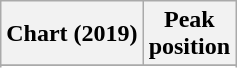<table class="wikitable sortable plainrowheaders" style="text-align:center">
<tr>
<th scope="col">Chart (2019)</th>
<th scope="col">Peak<br>position</th>
</tr>
<tr>
</tr>
<tr>
</tr>
<tr>
</tr>
<tr>
</tr>
<tr>
</tr>
</table>
